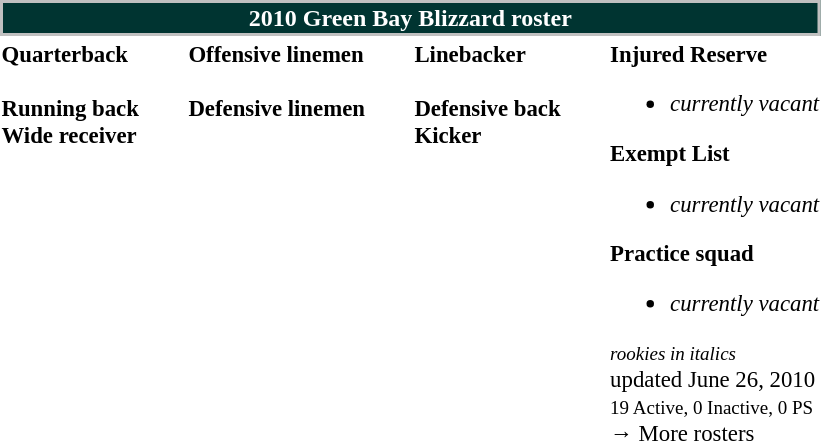<table class="toccolours" style="text-align: left;">
<tr>
<th colspan="7" style="background:#003431; border:2px solid #C0C0C0; color:white; text-align:center;"><strong>2010 Green Bay Blizzard roster</strong></th>
</tr>
<tr>
<td style="font-size: 95%;" valign="top"><strong>Quarterback</strong><br>
<br><strong>Running back</strong>
<br><strong>Wide receiver</strong>


</td>
<td style="width: 25px;"></td>
<td style="font-size: 95%;" valign="top"><strong>Offensive linemen</strong><br>

<br><strong>Defensive linemen</strong>


</td>
<td style="width: 25px;"></td>
<td style="font-size: 95%;" valign="top"><strong>Linebacker</strong><br>
<br><strong>Defensive back</strong>



<br><strong>Kicker</strong>
</td>
<td style="width: 25px;"></td>
<td style="font-size: 95%;" valign="top"><strong>Injured Reserve</strong><br><ul><li><em>currently vacant</em></li></ul><strong>Exempt List</strong><ul><li><em>currently vacant</em></li></ul><strong>Practice squad</strong><ul><li><em>currently vacant</em></li></ul><small><em>rookies in italics</em></small><br>
<span></span> updated June 26, 2010<br>
<small>19 Active, 0 Inactive, 0 PS</small><br>→ More rosters</td>
</tr>
<tr>
</tr>
</table>
